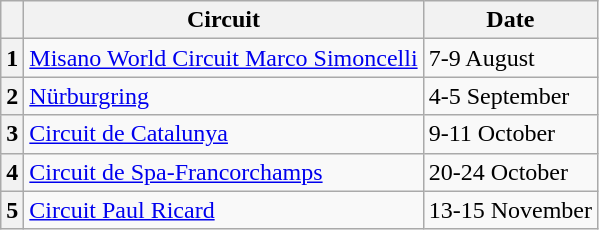<table class="wikitable">
<tr>
<th></th>
<th>Circuit</th>
<th>Date</th>
</tr>
<tr>
<th>1</th>
<td> <a href='#'>Misano World Circuit Marco Simoncelli</a></td>
<td>7-9 August</td>
</tr>
<tr>
<th>2</th>
<td> <a href='#'>Nürburgring</a></td>
<td>4-5 September</td>
</tr>
<tr>
<th>3</th>
<td> <a href='#'>Circuit de Catalunya</a></td>
<td>9-11 October</td>
</tr>
<tr>
<th>4</th>
<td> <a href='#'>Circuit de Spa-Francorchamps</a></td>
<td>20-24 October</td>
</tr>
<tr>
<th>5</th>
<td> <a href='#'>Circuit Paul Ricard</a></td>
<td>13-15 November</td>
</tr>
</table>
